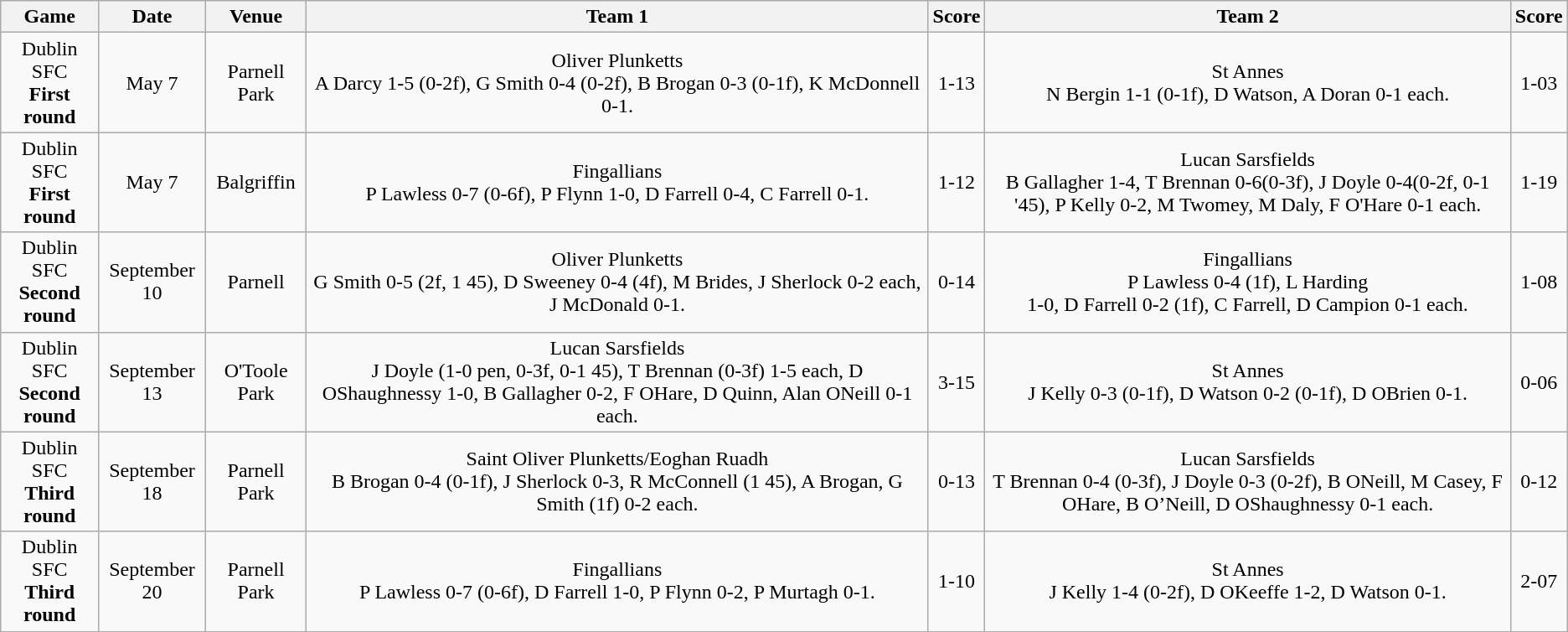<table class="wikitable">
<tr>
<th>Game</th>
<th>Date</th>
<th>Venue</th>
<th>Team 1</th>
<th>Score</th>
<th>Team 2</th>
<th>Score</th>
</tr>
<tr style="text-align:center;">
<td>Dublin SFC<br><strong>First round</strong></td>
<td>May 7</td>
<td>Parnell Park</td>
<td>Oliver Plunketts<br>A Darcy 1-5 (0-2f), G Smith 0-4 (0-2f), B Brogan 0-3 (0-1f), K McDonnell 0-1.</td>
<td>1-13</td>
<td>St Annes<br>N Bergin 1-1 (0-1f), D Watson, A Doran 0-1 each.</td>
<td>1-03</td>
</tr>
<tr style="text-align:center;">
<td>Dublin SFC<br><strong>First round</strong></td>
<td>May 7</td>
<td>Balgriffin</td>
<td>Fingallians<br>P Lawless 0-7 (0-6f), P Flynn 1-0, D Farrell 0-4, C Farrell 0-1.</td>
<td>1-12</td>
<td>Lucan Sarsfields<br>B Gallagher 1-4, T Brennan 0-6(0-3f), J Doyle 0-4(0-2f, 0-1 '45), P Kelly 0-2, M Twomey, M Daly, F O'Hare 0-1 each.</td>
<td>1-19</td>
</tr>
<tr style="text-align:center;">
<td>Dublin SFC<br><strong>Second round</strong></td>
<td>September 10</td>
<td>Parnell</td>
<td>Oliver Plunketts<br> G Smith 0-5 (2f, 1 45), D Sweeney 0-4 (4f), M Brides, J Sherlock 0-2 each, J McDonald 0-1.</td>
<td>0-14</td>
<td>Fingallians<br>P Lawless 0-4 (1f), L Harding<br>1-0, D Farrell 0-2 (1f), C Farrell, D Campion 0-1 each.</td>
<td>1-08</td>
</tr>
<tr style="text-align:center;">
<td>Dublin SFC<br><strong>Second round</strong></td>
<td>September 13</td>
<td>O'Toole Park</td>
<td>Lucan Sarsfields<br>J Doyle (1-0 pen, 0-3f, 0-1 45), T Brennan (0-3f) 1-5 each, D OShaughnessy 1-0, B Gallagher 0-2, F OHare, D Quinn, Alan ONeill 0-1 each.</td>
<td>3-15</td>
<td>St Annes<br>J Kelly 0-3 (0-1f), D Watson 0-2 (0-1f), D OBrien 0-1.</td>
<td>0-06</td>
</tr>
<tr style="text-align:center;">
<td>Dublin SFC<br><strong>Third round</strong></td>
<td>September 18</td>
<td>Parnell Park</td>
<td>Saint Oliver Plunketts/Eoghan Ruadh<br>B Brogan 0-4 (0-1f), J Sherlock 0-3, R McConnell (1 45), A Brogan, G Smith (1f) 0-2 each.</td>
<td>0-13</td>
<td>Lucan Sarsfields<br>T Brennan 0-4 (0-3f), J Doyle 0-3 (0-2f), B ONeill, M Casey, F OHare, B O’Neill, D OShaughnessy 0-1 each.</td>
<td>0-12</td>
</tr>
<tr style="text-align:center;">
<td>Dublin SFC<br><strong>Third round</strong></td>
<td>September 20</td>
<td>Parnell Park</td>
<td>Fingallians<br>P Lawless 0-7 (0-6f), D Farrell 1-0, P Flynn 0-2, P Murtagh 0-1.</td>
<td>1-10</td>
<td>St Annes<br>J Kelly 1-4 (0-2f), D OKeeffe 1-2, D Watson 0-1.</td>
<td>2-07</td>
</tr>
</table>
